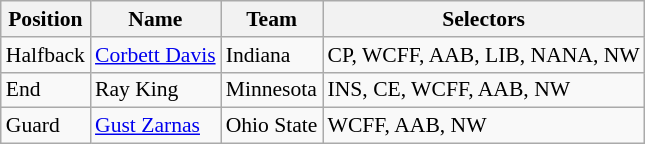<table class="wikitable" style="font-size: 90%">
<tr>
<th>Position</th>
<th>Name</th>
<th>Team</th>
<th>Selectors</th>
</tr>
<tr>
<td>Halfback</td>
<td><a href='#'>Corbett Davis</a></td>
<td>Indiana</td>
<td>CP, WCFF, AAB, LIB, NANA, NW</td>
</tr>
<tr>
<td>End</td>
<td>Ray King</td>
<td>Minnesota</td>
<td>INS, CE, WCFF, AAB, NW</td>
</tr>
<tr>
<td>Guard</td>
<td><a href='#'>Gust Zarnas</a></td>
<td>Ohio State</td>
<td>WCFF, AAB, NW</td>
</tr>
</table>
